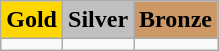<table class="wikitable">
<tr>
<td style="text-align:center; background:gold;"> <strong>Gold</strong></td>
<td style="text-align:center; background:silver;"> <strong>Silver</strong></td>
<td style="text-align:center; background:#c96;"> <strong>Bronze</strong></td>
</tr>
<tr>
<td></td>
<td></td>
<td></td>
</tr>
</table>
